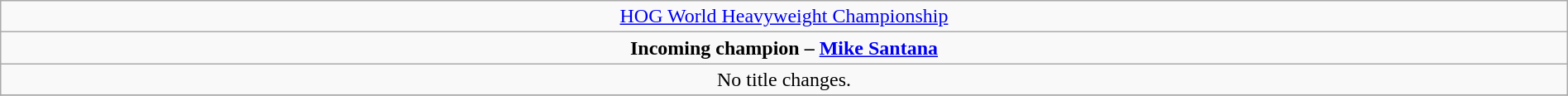<table class="wikitable" style="text-align:center; width:100%;">
<tr>
<td colspan="4" style="text-align: center;"><a href='#'>HOG World Heavyweight Championship</a></td>
</tr>
<tr>
<td colspan="4" style="text-align: center;"><strong>Incoming champion – <a href='#'>Mike Santana</a></strong></td>
</tr>
<tr>
<td>No title changes.</td>
</tr>
<tr>
</tr>
</table>
